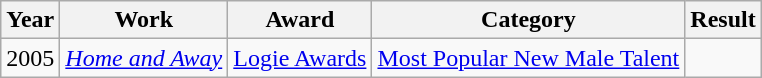<table class="wikitable sortable">
<tr>
<th>Year</th>
<th>Work</th>
<th>Award</th>
<th>Category</th>
<th>Result</th>
</tr>
<tr>
<td>2005</td>
<td><em><a href='#'>Home and Away</a></em></td>
<td><a href='#'>Logie Awards</a></td>
<td><a href='#'>Most Popular New Male Talent</a></td>
<td></td>
</tr>
</table>
